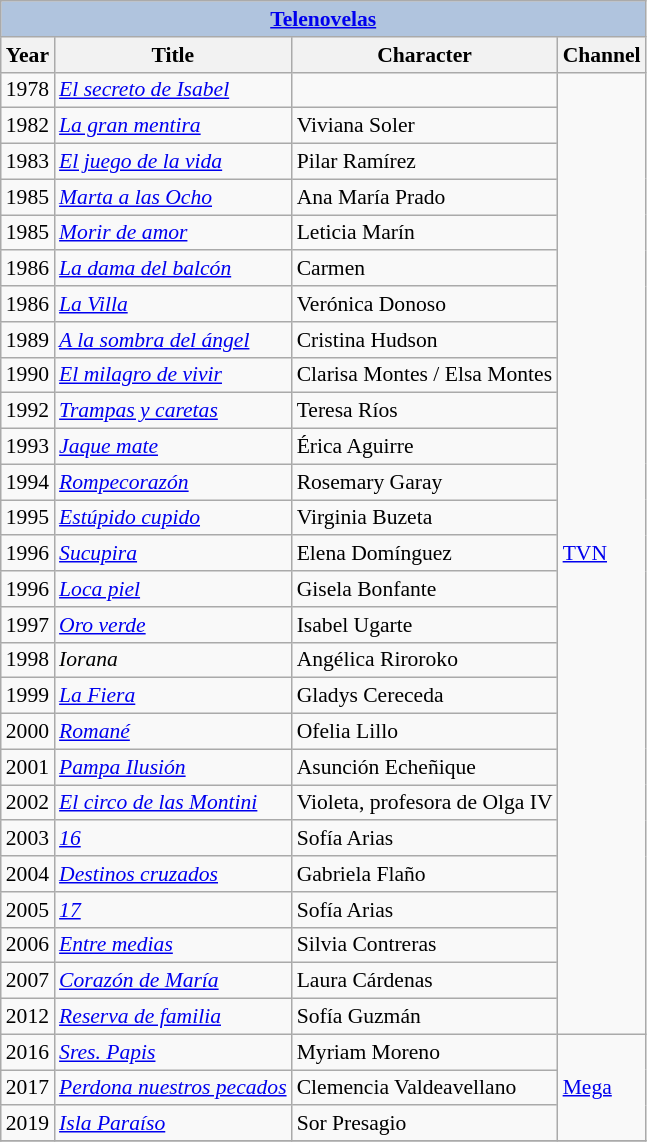<table class="wikitable" style="font-size: 90%;">
<tr>
<th colspan="4" style="background: LightSteelBlue;"><a href='#'>Telenovelas</a></th>
</tr>
<tr>
<th>Year</th>
<th>Title</th>
<th>Character</th>
<th>Channel</th>
</tr>
<tr>
<td>1978</td>
<td><em><a href='#'>El secreto de Isabel</a></em></td>
<td></td>
<td rowspan="27"><a href='#'>TVN</a></td>
</tr>
<tr>
<td>1982</td>
<td><em><a href='#'>La gran mentira</a></em></td>
<td>Viviana Soler</td>
</tr>
<tr>
<td>1983</td>
<td><em><a href='#'>El juego de la vida</a></em></td>
<td>Pilar Ramírez</td>
</tr>
<tr>
<td>1985</td>
<td><em><a href='#'>Marta a las Ocho</a></em></td>
<td>Ana María Prado</td>
</tr>
<tr>
<td>1985</td>
<td><em><a href='#'>Morir de amor</a></em></td>
<td>Leticia Marín</td>
</tr>
<tr>
<td>1986</td>
<td><em><a href='#'>La dama del balcón</a></em></td>
<td>Carmen</td>
</tr>
<tr>
<td>1986</td>
<td><em><a href='#'>La Villa</a></em></td>
<td>Verónica Donoso</td>
</tr>
<tr>
<td>1989</td>
<td><em><a href='#'>A la sombra del ángel</a></em></td>
<td>Cristina Hudson</td>
</tr>
<tr>
<td>1990</td>
<td><em><a href='#'>El milagro de vivir</a></em></td>
<td>Clarisa Montes / Elsa Montes</td>
</tr>
<tr>
<td>1992</td>
<td><em><a href='#'>Trampas y caretas</a></em></td>
<td>Teresa Ríos</td>
</tr>
<tr>
<td>1993</td>
<td><em><a href='#'>Jaque mate</a></em></td>
<td>Érica Aguirre</td>
</tr>
<tr>
<td>1994</td>
<td><em><a href='#'>Rompecorazón</a></em></td>
<td>Rosemary Garay</td>
</tr>
<tr>
<td>1995</td>
<td><em><a href='#'>Estúpido cupido</a></em></td>
<td>Virginia Buzeta</td>
</tr>
<tr>
<td>1996</td>
<td><em><a href='#'>Sucupira</a></em></td>
<td>Elena Domínguez</td>
</tr>
<tr>
<td>1996</td>
<td><em><a href='#'>Loca piel</a></em></td>
<td>Gisela Bonfante</td>
</tr>
<tr>
<td>1997</td>
<td><em><a href='#'>Oro verde</a></em></td>
<td>Isabel Ugarte</td>
</tr>
<tr>
<td>1998</td>
<td><em>Iorana</em></td>
<td>Angélica Riroroko</td>
</tr>
<tr>
<td>1999</td>
<td><em><a href='#'>La Fiera</a></em></td>
<td>Gladys Cereceda</td>
</tr>
<tr>
<td>2000</td>
<td><em><a href='#'>Romané</a></em></td>
<td>Ofelia Lillo</td>
</tr>
<tr>
<td>2001</td>
<td><em><a href='#'>Pampa Ilusión</a></em></td>
<td>Asunción Echeñique</td>
</tr>
<tr>
<td>2002</td>
<td><em><a href='#'>El circo de las Montini</a></em></td>
<td>Violeta, profesora de Olga IV</td>
</tr>
<tr>
<td>2003</td>
<td><em><a href='#'>16</a></em></td>
<td>Sofía Arias</td>
</tr>
<tr>
<td>2004</td>
<td><em><a href='#'>Destinos cruzados</a></em></td>
<td>Gabriela Flaño</td>
</tr>
<tr>
<td>2005</td>
<td><em><a href='#'>17</a></em></td>
<td>Sofía Arias</td>
</tr>
<tr>
<td>2006</td>
<td><em><a href='#'>Entre medias</a></em></td>
<td>Silvia Contreras</td>
</tr>
<tr>
<td>2007</td>
<td><em><a href='#'>Corazón de María</a></em></td>
<td>Laura Cárdenas</td>
</tr>
<tr>
<td>2012</td>
<td><em><a href='#'>Reserva de familia</a></em></td>
<td>Sofía Guzmán</td>
</tr>
<tr>
<td>2016</td>
<td><em><a href='#'>Sres. Papis</a></em></td>
<td>Myriam Moreno</td>
<td rowspan="3"><a href='#'>Mega</a></td>
</tr>
<tr>
<td>2017</td>
<td><em><a href='#'>Perdona nuestros pecados</a></em></td>
<td>Clemencia Valdeavellano</td>
</tr>
<tr>
<td>2019</td>
<td><em><a href='#'>Isla Paraíso</a></em></td>
<td>Sor Presagio</td>
</tr>
<tr>
</tr>
</table>
